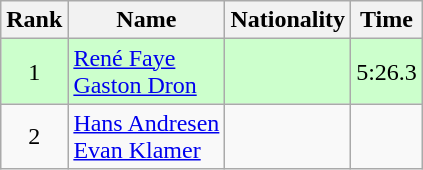<table class="wikitable sortable" style="text-align:center">
<tr>
<th>Rank</th>
<th>Name</th>
<th>Nationality</th>
<th>Time</th>
</tr>
<tr bgcolor=ccffcc>
<td>1</td>
<td align=left><a href='#'>René Faye</a><br><a href='#'>Gaston Dron</a></td>
<td align=left></td>
<td>5:26.3</td>
</tr>
<tr>
<td>2</td>
<td align=left><a href='#'>Hans Andresen</a><br><a href='#'>Evan Klamer</a></td>
<td align=left></td>
<td></td>
</tr>
</table>
